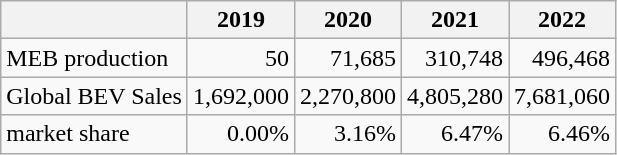<table class="wikitable">
<tr>
<th scope="col"></th>
<th scope="col">2019</th>
<th scope="col">2020</th>
<th scope="col">2021</th>
<th scope="col">2022</th>
</tr>
<tr>
<td style="text-align: left;">MEB production</td>
<td style="text-align: right;">50</td>
<td style="text-align: right;">71,685</td>
<td style="text-align: right;">310,748</td>
<td style="text-align: right;">496,468</td>
</tr>
<tr>
<td style="text-align: left;">Global BEV Sales</td>
<td style="text-align: right;">1,692,000</td>
<td style="text-align: right;">2,270,800</td>
<td style="text-align: right;">4,805,280</td>
<td style="text-align: right;">7,681,060</td>
</tr>
<tr>
<td style="text-align: left;">market share</td>
<td style="text-align: right;">0.00%</td>
<td style="text-align: right;">3.16%</td>
<td style="text-align: right;">6.47%</td>
<td style="text-align: right;">6.46%</td>
</tr>
</table>
